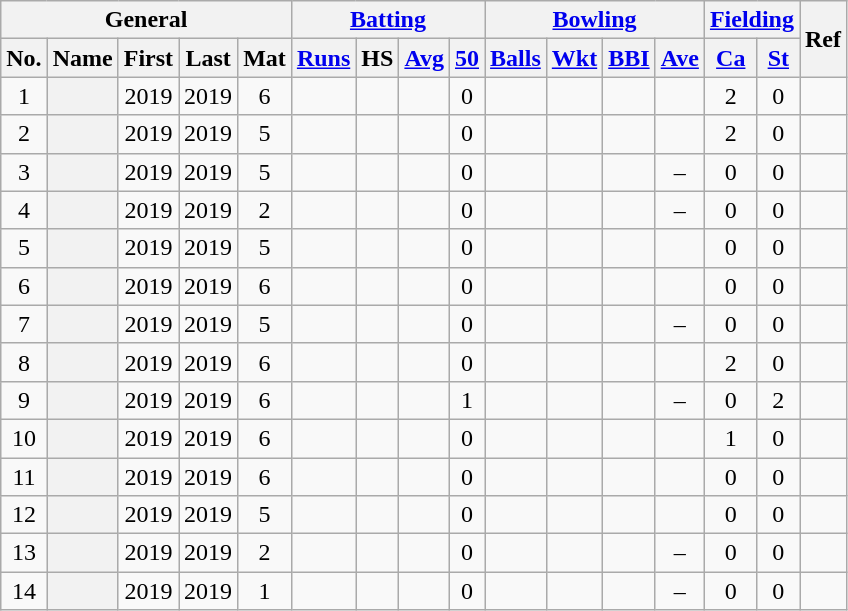<table class="wikitable plainrowheaders sortable">
<tr align="center">
<th scope="col" colspan=5 class="unsortable">General</th>
<th scope="col" colspan=4 class="unsortable"><a href='#'>Batting</a></th>
<th scope="col" colspan=4 class="unsortable"><a href='#'>Bowling</a></th>
<th scope="col" colspan=2 class="unsortable"><a href='#'>Fielding</a></th>
<th scope="col" rowspan=2 class="unsortable">Ref</th>
</tr>
<tr align="center">
<th scope="col">No.</th>
<th scope="col">Name</th>
<th scope="col">First</th>
<th scope="col">Last</th>
<th scope="col">Mat</th>
<th scope="col"><a href='#'>Runs</a></th>
<th scope="col">HS</th>
<th scope="col"><a href='#'>Avg</a></th>
<th scope="col"><a href='#'>50</a></th>
<th scope="col"><a href='#'>Balls</a></th>
<th scope="col"><a href='#'>Wkt</a></th>
<th scope="col"><a href='#'>BBI</a></th>
<th scope="col"><a href='#'>Ave</a></th>
<th scope="col"><a href='#'>Ca</a></th>
<th scope="col"><a href='#'>St</a></th>
</tr>
<tr align="center">
<td>1</td>
<th scope="row"></th>
<td>2019</td>
<td>2019</td>
<td>6</td>
<td></td>
<td></td>
<td></td>
<td>0</td>
<td></td>
<td></td>
<td></td>
<td></td>
<td>2</td>
<td>0</td>
<td></td>
</tr>
<tr align="center">
<td>2</td>
<th scope="row"></th>
<td>2019</td>
<td>2019</td>
<td>5</td>
<td></td>
<td></td>
<td></td>
<td>0</td>
<td></td>
<td></td>
<td></td>
<td></td>
<td>2</td>
<td>0</td>
<td></td>
</tr>
<tr align="center">
<td>3</td>
<th scope="row"></th>
<td>2019</td>
<td>2019</td>
<td>5</td>
<td></td>
<td></td>
<td></td>
<td>0</td>
<td></td>
<td></td>
<td></td>
<td>–</td>
<td>0</td>
<td>0</td>
<td></td>
</tr>
<tr align="center">
<td>4</td>
<th scope="row"></th>
<td>2019</td>
<td>2019</td>
<td>2</td>
<td></td>
<td></td>
<td></td>
<td>0</td>
<td></td>
<td></td>
<td></td>
<td>–</td>
<td>0</td>
<td>0</td>
<td></td>
</tr>
<tr align="center">
<td>5</td>
<th scope="row"></th>
<td>2019</td>
<td>2019</td>
<td>5</td>
<td></td>
<td></td>
<td></td>
<td>0</td>
<td></td>
<td></td>
<td></td>
<td></td>
<td>0</td>
<td>0</td>
<td></td>
</tr>
<tr align="center">
<td>6</td>
<th scope="row"></th>
<td>2019</td>
<td>2019</td>
<td>6</td>
<td></td>
<td></td>
<td></td>
<td>0</td>
<td></td>
<td></td>
<td></td>
<td></td>
<td>0</td>
<td>0</td>
<td></td>
</tr>
<tr align="center">
<td>7</td>
<th scope="row"></th>
<td>2019</td>
<td>2019</td>
<td>5</td>
<td></td>
<td></td>
<td></td>
<td>0</td>
<td></td>
<td></td>
<td></td>
<td>–</td>
<td>0</td>
<td>0</td>
<td></td>
</tr>
<tr align="center">
<td>8</td>
<th scope="row"></th>
<td>2019</td>
<td>2019</td>
<td>6</td>
<td></td>
<td></td>
<td></td>
<td>0</td>
<td></td>
<td></td>
<td></td>
<td></td>
<td>2</td>
<td>0</td>
<td></td>
</tr>
<tr align="center">
<td>9</td>
<th scope="row"></th>
<td>2019</td>
<td>2019</td>
<td>6</td>
<td></td>
<td></td>
<td></td>
<td>1</td>
<td></td>
<td></td>
<td></td>
<td>–</td>
<td>0</td>
<td>2</td>
<td></td>
</tr>
<tr align="center">
<td>10</td>
<th scope="row"></th>
<td>2019</td>
<td>2019</td>
<td>6</td>
<td></td>
<td></td>
<td></td>
<td>0</td>
<td></td>
<td></td>
<td></td>
<td></td>
<td>1</td>
<td>0</td>
<td></td>
</tr>
<tr align="center">
<td>11</td>
<th scope="row"></th>
<td>2019</td>
<td>2019</td>
<td>6</td>
<td></td>
<td></td>
<td></td>
<td>0</td>
<td></td>
<td></td>
<td></td>
<td></td>
<td>0</td>
<td>0</td>
<td></td>
</tr>
<tr align="center">
<td>12</td>
<th scope="row"></th>
<td>2019</td>
<td>2019</td>
<td>5</td>
<td></td>
<td></td>
<td></td>
<td>0</td>
<td></td>
<td></td>
<td></td>
<td></td>
<td>0</td>
<td>0</td>
<td></td>
</tr>
<tr align="center">
<td>13</td>
<th scope="row"></th>
<td>2019</td>
<td>2019</td>
<td>2</td>
<td></td>
<td></td>
<td></td>
<td>0</td>
<td></td>
<td></td>
<td></td>
<td>–</td>
<td>0</td>
<td>0</td>
<td></td>
</tr>
<tr align="center">
<td>14</td>
<th scope="row"></th>
<td>2019</td>
<td>2019</td>
<td>1</td>
<td></td>
<td></td>
<td></td>
<td>0</td>
<td></td>
<td></td>
<td></td>
<td>–</td>
<td>0</td>
<td>0</td>
<td></td>
</tr>
</table>
